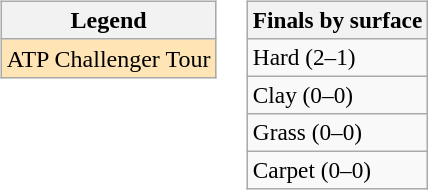<table>
<tr valign=top>
<td><br><table class="wikitable">
<tr>
<th>Legend</th>
</tr>
<tr bgcolor="moccasin">
<td>ATP Challenger Tour</td>
</tr>
</table>
</td>
<td><br><table class=wikitable style=font-size:97%>
<tr>
<th>Finals by surface</th>
</tr>
<tr>
<td>Hard (2–1)</td>
</tr>
<tr>
<td>Clay (0–0)</td>
</tr>
<tr>
<td>Grass (0–0)</td>
</tr>
<tr>
<td>Carpet (0–0)</td>
</tr>
</table>
</td>
</tr>
</table>
